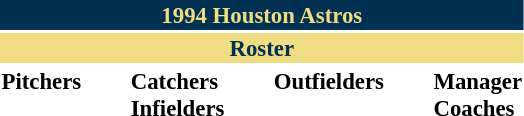<table class="toccolours" style="font-size: 95%;">
<tr>
<th colspan="10" style="background:#003153; color:#F0DC82; text-align:center;">1994 Houston Astros</th>
</tr>
<tr>
<td colspan="10" style="background:#F0DC82; color:#003153; text-align:center;"><strong>Roster</strong></td>
</tr>
<tr>
<td valign="top"><strong>Pitchers</strong><br>











</td>
<td style="width:25px;"></td>
<td valign="top"><strong>Catchers</strong><br>


<strong>Infielders</strong>








</td>
<td style="width:25px;"></td>
<td valign="top"><strong>Outfielders</strong><br>






</td>
<td style="width:25px;"></td>
<td valign="top"><strong>Manager</strong><br>
<strong>Coaches</strong>




</td>
</tr>
</table>
